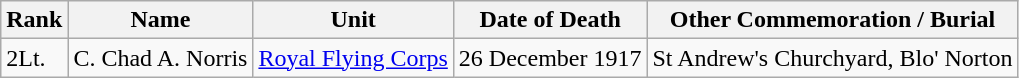<table class="wikitable">
<tr>
<th>Rank</th>
<th>Name</th>
<th>Unit</th>
<th>Date of Death</th>
<th>Other Commemoration / Burial</th>
</tr>
<tr>
<td>2Lt.</td>
<td>C. Chad A. Norris</td>
<td><a href='#'>Royal Flying Corps</a></td>
<td>26 December 1917</td>
<td>St Andrew's Churchyard, Blo' Norton</td>
</tr>
</table>
